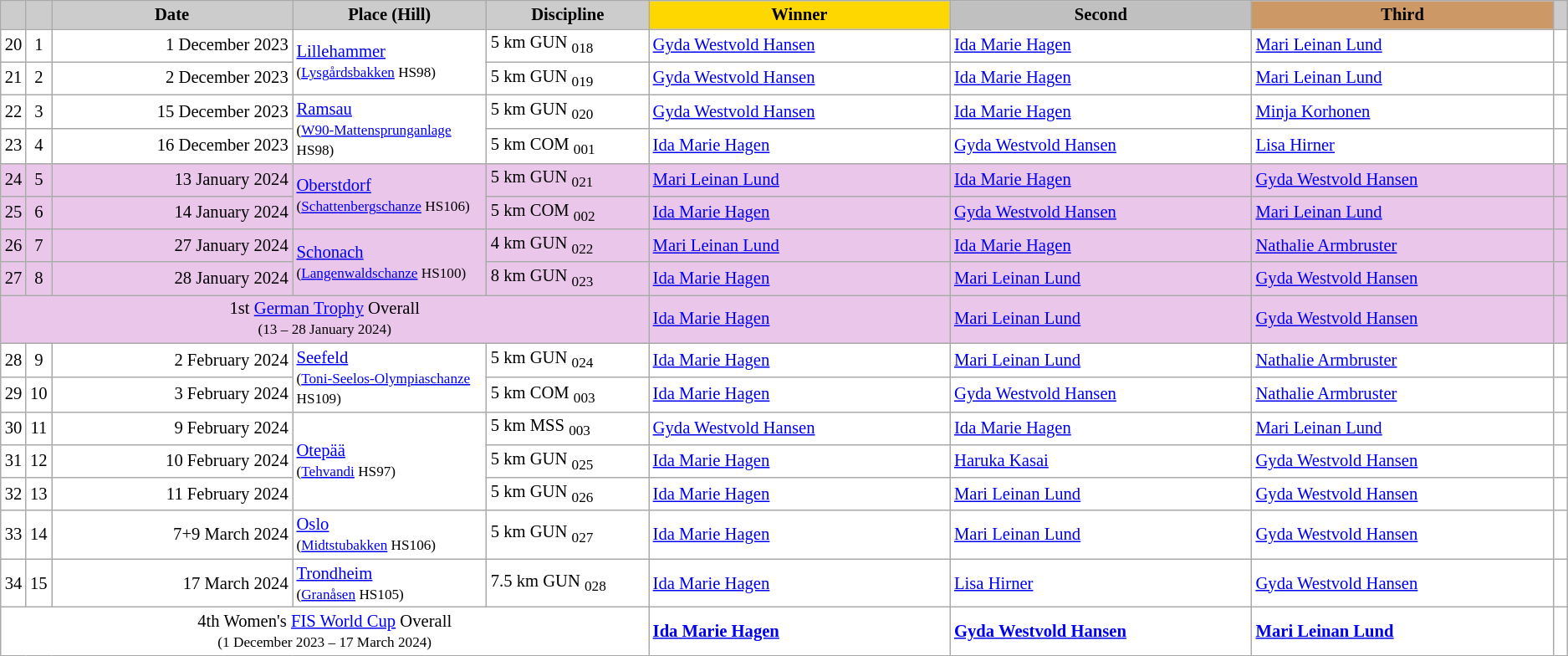<table class="wikitable plainrowheaders" style="background:#fff; font-size:86%; line-height:16px; border:grey solid 1px; border-collapse:collapse;">
<tr>
<th scope="col" style="background:#ccc; width=5 px;"></th>
<th scope="col" style="background:#ccc; width=5 px;"></th>
<th scope="col" style="background:#ccc; width:190px;">Date</th>
<th scope="col" style="background:#ccc; width:150px;">Place (Hill)</th>
<th scope="col" style="background:#ccc; width:125px;">Discipline</th>
<th scope="col" style="background:gold; width:240px;">Winner</th>
<th scope="col" style="background:silver; width:240px;">Second</th>
<th scope="col" style="background:#c96; width:240px;">Third</th>
<th scope="col" style="background:#ccc; width:5px;"></th>
</tr>
<tr>
<td align="center">20</td>
<td align="center">1</td>
<td align="right">1 December 2023</td>
<td rowspan=2> <a href='#'>Lillehammer</a><br><small>(<a href='#'>Lysgårdsbakken</a> HS98)</small></td>
<td>5 km GUN <sub>018</sub></td>
<td> <a href='#'>Gyda Westvold Hansen</a></td>
<td> <a href='#'>Ida Marie Hagen</a></td>
<td> <a href='#'>Mari Leinan Lund</a></td>
<td></td>
</tr>
<tr>
<td align="center">21</td>
<td align="center">2</td>
<td align="right">2 December 2023</td>
<td>5 km GUN <sub>019</sub></td>
<td> <a href='#'>Gyda Westvold Hansen</a></td>
<td> <a href='#'>Ida Marie Hagen</a></td>
<td> <a href='#'>Mari Leinan Lund</a></td>
<td></td>
</tr>
<tr>
<td align="center">22</td>
<td align="center">3</td>
<td align="right">15 December 2023</td>
<td rowspan=2> <a href='#'>Ramsau</a><br><small>(<a href='#'>W90-Mattensprunganlage</a> HS98)</small></td>
<td>5 km GUN <sub>020</sub></td>
<td> <a href='#'>Gyda Westvold Hansen</a></td>
<td> <a href='#'>Ida Marie Hagen</a></td>
<td> <a href='#'>Minja Korhonen</a></td>
<td></td>
</tr>
<tr>
<td align="center">23</td>
<td align="center">4</td>
<td align="right">16 December 2023</td>
<td>5 km COM <sub>001</sub></td>
<td> <a href='#'>Ida Marie Hagen</a></td>
<td> <a href='#'>Gyda Westvold Hansen</a></td>
<td> <a href='#'>Lisa Hirner</a></td>
<td></td>
</tr>
<tr bgcolor=#eac6ea>
<td align="center">24</td>
<td align="center">5</td>
<td align="right">13 January 2024</td>
<td rowspan="2"> <a href='#'>Oberstdorf</a><br><small>(<a href='#'>Schattenbergschanze</a> HS106)</small></td>
<td>5 km GUN <sub>021</sub></td>
<td> <a href='#'>Mari Leinan Lund</a></td>
<td> <a href='#'>Ida Marie Hagen</a></td>
<td> <a href='#'>Gyda Westvold Hansen</a></td>
<td></td>
</tr>
<tr bgcolor=#eac6ea>
<td align="center">25</td>
<td align="center">6</td>
<td align="right">14 January 2024</td>
<td>5 km COM <sub>002</sub></td>
<td> <a href='#'>Ida Marie Hagen</a></td>
<td> <a href='#'>Gyda Westvold Hansen</a></td>
<td> <a href='#'>Mari Leinan Lund</a></td>
<td></td>
</tr>
<tr bgcolor=#eac6ea>
<td align=center>26</td>
<td align=center>7</td>
<td align=right>27 January 2024</td>
<td rowspan=2> <a href='#'>Schonach</a><br><small>(<a href='#'>Langenwaldschanze</a> HS100)</small></td>
<td>4 km GUN <sub>022</sub></td>
<td> <a href='#'>Mari Leinan Lund</a></td>
<td> <a href='#'>Ida Marie Hagen</a></td>
<td> <a href='#'>Nathalie Armbruster</a></td>
<td></td>
</tr>
<tr bgcolor=#eac6ea>
<td align=center>27</td>
<td align=center>8</td>
<td align=right>28 January 2024</td>
<td>8 km GUN <sub>023</sub></td>
<td> <a href='#'>Ida Marie Hagen</a></td>
<td> <a href='#'>Mari Leinan Lund</a></td>
<td> <a href='#'>Gyda Westvold Hansen</a></td>
<td></td>
</tr>
<tr bgcolor=#eac6ea>
<td colspan="5" align="center">1st <a href='#'>German Trophy</a> Overall<br><small>(13 – 28 January 2024)</small></td>
<td> <a href='#'>Ida Marie Hagen</a></td>
<td> <a href='#'>Mari Leinan Lund</a></td>
<td> <a href='#'>Gyda Westvold Hansen</a></td>
<td></td>
</tr>
<tr>
<td align="center">28</td>
<td align="center">9</td>
<td align="right">2 February 2024</td>
<td rowspan=2> <a href='#'>Seefeld</a><br><small>(<a href='#'>Toni-Seelos-Olympiaschanze</a> HS109)</small></td>
<td>5 km GUN <sub>024</sub></td>
<td> <a href='#'>Ida Marie Hagen</a></td>
<td> <a href='#'>Mari Leinan Lund</a></td>
<td> <a href='#'>Nathalie Armbruster</a></td>
<td></td>
</tr>
<tr>
<td align="center">29</td>
<td align="center">10</td>
<td align="right">3 February 2024</td>
<td>5 km COM <sub>003</sub></td>
<td> <a href='#'>Ida Marie Hagen</a></td>
<td> <a href='#'>Gyda Westvold Hansen</a></td>
<td> <a href='#'>Nathalie Armbruster</a></td>
<td></td>
</tr>
<tr>
<td align="center">30</td>
<td align="center">11</td>
<td align="right">9 February 2024</td>
<td rowspan="3"> <a href='#'>Otepää</a><br><small>(<a href='#'>Tehvandi</a> HS97)</small></td>
<td>5 km MSS <sub>003</sub></td>
<td> <a href='#'>Gyda Westvold Hansen</a></td>
<td> <a href='#'>Ida Marie Hagen</a></td>
<td> <a href='#'>Mari Leinan Lund</a></td>
<td></td>
</tr>
<tr>
<td align="center">31</td>
<td align="center">12</td>
<td align="right">10 February 2024</td>
<td>5 km GUN <sub>025</sub></td>
<td> <a href='#'>Ida Marie Hagen</a></td>
<td> <a href='#'>Haruka Kasai</a></td>
<td> <a href='#'>Gyda Westvold Hansen</a></td>
<td></td>
</tr>
<tr>
<td align="center">32</td>
<td align="center">13</td>
<td align="right">11 February 2024</td>
<td>5 km GUN <sub>026</sub></td>
<td> <a href='#'>Ida Marie Hagen</a></td>
<td> <a href='#'>Mari Leinan Lund</a></td>
<td> <a href='#'>Gyda Westvold Hansen</a></td>
<td></td>
</tr>
<tr>
<td align=center>33</td>
<td align=center>14</td>
<td align=right>7+9 March 2024</td>
<td> <a href='#'>Oslo</a><br><small>(<a href='#'>Midtstubakken</a> HS106)</small></td>
<td>5 km GUN <sub>027</sub></td>
<td> <a href='#'>Ida Marie Hagen</a></td>
<td> <a href='#'>Mari Leinan Lund</a></td>
<td> <a href='#'>Gyda Westvold Hansen</a></td>
<td></td>
</tr>
<tr>
<td align=center>34</td>
<td align=center>15</td>
<td align=right>17 March 2024</td>
<td> <a href='#'>Trondheim</a><br><small>(<a href='#'>Granåsen</a> HS105)</small></td>
<td>7.5 km GUN <sub>028</sub></td>
<td> <a href='#'>Ida Marie Hagen</a></td>
<td> <a href='#'>Lisa Hirner</a></td>
<td> <a href='#'>Gyda Westvold Hansen</a></td>
<td></td>
</tr>
<tr>
<td colspan="5" align="center">4th Women's <a href='#'>FIS World Cup</a> Overall<br><small>(1 December 2023 – 17 March 2024)</small></td>
<td> <strong><a href='#'>Ida Marie Hagen</a></strong></td>
<td> <strong><a href='#'>Gyda Westvold Hansen</a></strong></td>
<td> <strong><a href='#'>Mari Leinan Lund</a></strong></td>
<td></td>
</tr>
</table>
